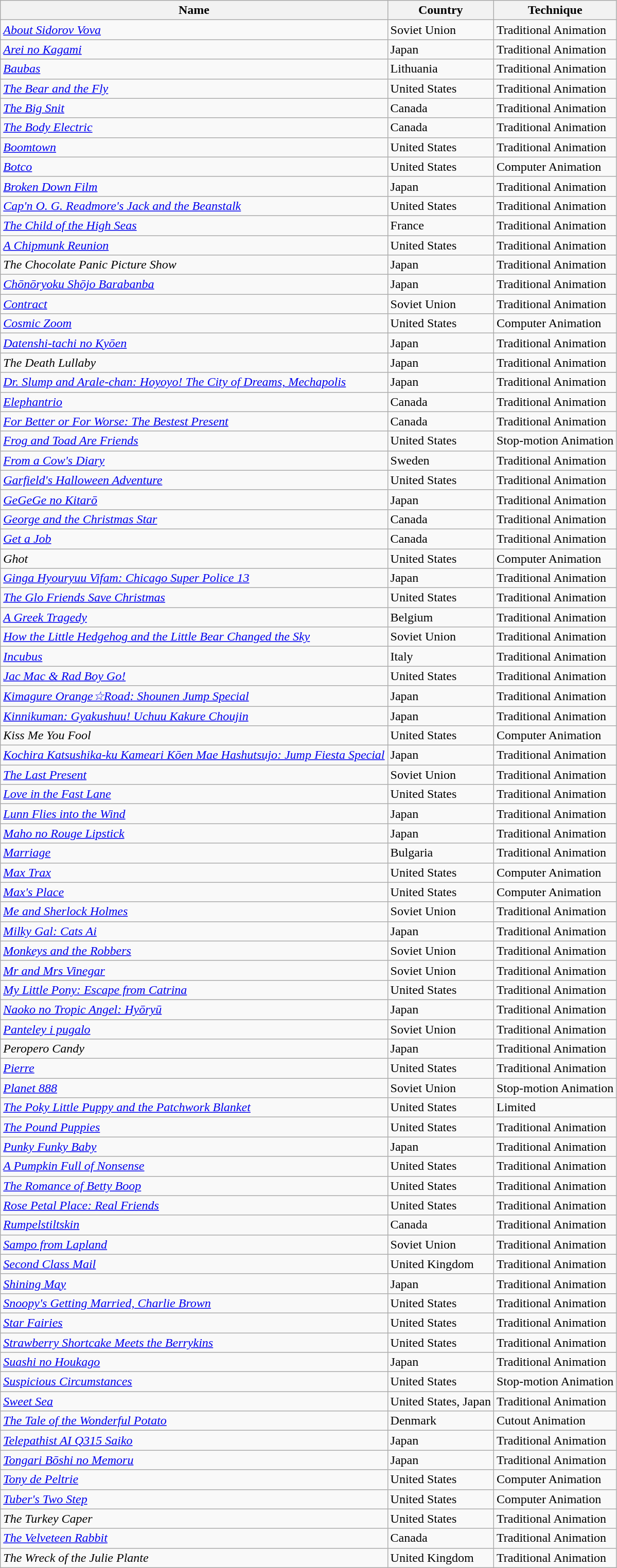<table class="wikitable sortable">
<tr>
<th>Name</th>
<th>Country</th>
<th>Technique</th>
</tr>
<tr>
<td><em><a href='#'>About Sidorov Vova</a></em></td>
<td>Soviet Union</td>
<td>Traditional Animation</td>
</tr>
<tr>
<td><em><a href='#'>Arei no Kagami</a></em></td>
<td>Japan</td>
<td>Traditional Animation</td>
</tr>
<tr>
<td><em><a href='#'>Baubas</a></em></td>
<td>Lithuania</td>
<td>Traditional Animation</td>
</tr>
<tr>
<td><em><a href='#'>The Bear and the Fly</a></em></td>
<td>United States</td>
<td>Traditional Animation</td>
</tr>
<tr>
<td><em><a href='#'>The Big Snit</a></em></td>
<td>Canada</td>
<td>Traditional Animation</td>
</tr>
<tr>
<td><em><a href='#'>The Body Electric</a></em></td>
<td>Canada</td>
<td>Traditional Animation</td>
</tr>
<tr>
<td><em><a href='#'>Boomtown</a></em></td>
<td>United States</td>
<td>Traditional Animation</td>
</tr>
<tr>
<td><em><a href='#'>Botco</a></em></td>
<td>United States</td>
<td>Computer Animation</td>
</tr>
<tr>
<td><em><a href='#'>Broken Down Film</a></em></td>
<td>Japan</td>
<td>Traditional Animation</td>
</tr>
<tr>
<td><em><a href='#'>Cap'n O. G. Readmore's Jack and the Beanstalk</a></em></td>
<td>United States</td>
<td>Traditional Animation</td>
</tr>
<tr>
<td><em><a href='#'>The Child of the High Seas</a></em></td>
<td>France</td>
<td>Traditional Animation</td>
</tr>
<tr>
<td><em><a href='#'>A Chipmunk Reunion</a></em></td>
<td>United States</td>
<td>Traditional Animation</td>
</tr>
<tr>
<td><em>The Chocolate Panic Picture Show</em></td>
<td>Japan</td>
<td>Traditional Animation</td>
</tr>
<tr>
<td><em><a href='#'>Chōnōryoku Shōjo Barabanba</a></em></td>
<td>Japan</td>
<td>Traditional Animation</td>
</tr>
<tr>
<td><em><a href='#'>Contract</a></em></td>
<td>Soviet Union</td>
<td>Traditional Animation</td>
</tr>
<tr>
<td><em><a href='#'>Cosmic Zoom</a></em></td>
<td>United States</td>
<td>Computer Animation</td>
</tr>
<tr>
<td><em><a href='#'>Datenshi-tachi no Kyōen</a></em></td>
<td>Japan</td>
<td>Traditional Animation</td>
</tr>
<tr>
<td><em>The Death Lullaby</em></td>
<td>Japan</td>
<td>Traditional Animation</td>
</tr>
<tr>
<td><em><a href='#'>Dr. Slump and Arale-chan: Hoyoyo! The City of Dreams, Mechapolis</a></em></td>
<td>Japan</td>
<td>Traditional Animation</td>
</tr>
<tr>
<td><em><a href='#'>Elephantrio</a></em></td>
<td>Canada</td>
<td>Traditional Animation</td>
</tr>
<tr>
<td><em><a href='#'>For Better or For Worse: The Bestest Present</a></em></td>
<td>Canada</td>
<td>Traditional Animation</td>
</tr>
<tr>
<td><em><a href='#'>Frog and Toad Are Friends</a></em></td>
<td>United States</td>
<td>Stop-motion Animation</td>
</tr>
<tr>
<td><em><a href='#'>From a Cow's Diary</a></em></td>
<td>Sweden</td>
<td>Traditional Animation</td>
</tr>
<tr>
<td><em><a href='#'>Garfield's Halloween Adventure</a></em></td>
<td>United States</td>
<td>Traditional Animation</td>
</tr>
<tr>
<td><em><a href='#'>GeGeGe no Kitarō</a></em></td>
<td>Japan</td>
<td>Traditional Animation</td>
</tr>
<tr>
<td><em><a href='#'>George and the Christmas Star</a></em></td>
<td>Canada</td>
<td>Traditional Animation</td>
</tr>
<tr>
<td><em><a href='#'>Get a Job</a></em></td>
<td>Canada</td>
<td>Traditional Animation</td>
</tr>
<tr>
<td><em>Ghot</em></td>
<td>United States</td>
<td>Computer Animation</td>
</tr>
<tr>
<td><em><a href='#'>Ginga Hyouryuu Vifam: Chicago Super Police 13</a></em></td>
<td>Japan</td>
<td>Traditional Animation</td>
</tr>
<tr>
<td><em><a href='#'>The Glo Friends Save Christmas</a></em></td>
<td>United States</td>
<td>Traditional Animation</td>
</tr>
<tr>
<td><em><a href='#'>A Greek Tragedy</a></em></td>
<td>Belgium</td>
<td>Traditional Animation</td>
</tr>
<tr>
<td><em><a href='#'>How the Little Hedgehog and the Little Bear Changed the Sky</a></em></td>
<td>Soviet Union</td>
<td>Traditional Animation</td>
</tr>
<tr>
<td><em><a href='#'>Incubus</a></em></td>
<td>Italy</td>
<td>Traditional Animation</td>
</tr>
<tr>
<td><em><a href='#'>Jac Mac & Rad Boy Go!</a></em></td>
<td>United States</td>
<td>Traditional Animation</td>
</tr>
<tr>
<td><em><a href='#'>Kimagure Orange☆Road: Shounen Jump Special</a></em></td>
<td>Japan</td>
<td>Traditional Animation</td>
</tr>
<tr>
<td><em><a href='#'>Kinnikuman: Gyakushuu! Uchuu Kakure Choujin</a></em></td>
<td>Japan</td>
<td>Traditional Animation</td>
</tr>
<tr>
<td><em>Kiss Me You Fool</em></td>
<td>United States</td>
<td>Computer Animation</td>
</tr>
<tr>
<td><em><a href='#'>Kochira Katsushika-ku Kameari Kōen Mae Hashutsujo: Jump Fiesta Special</a></em></td>
<td>Japan</td>
<td>Traditional Animation</td>
</tr>
<tr>
<td><em><a href='#'>The Last Present</a></em></td>
<td>Soviet Union</td>
<td>Traditional Animation</td>
</tr>
<tr>
<td><em><a href='#'>Love in the Fast Lane</a></em></td>
<td>United States</td>
<td>Traditional Animation</td>
</tr>
<tr>
<td><em><a href='#'>Lunn Flies into the Wind</a></em></td>
<td>Japan</td>
<td>Traditional Animation</td>
</tr>
<tr>
<td><em><a href='#'>Maho no Rouge Lipstick</a></em></td>
<td>Japan</td>
<td>Traditional Animation</td>
</tr>
<tr>
<td><em><a href='#'>Marriage</a></em></td>
<td>Bulgaria</td>
<td>Traditional Animation</td>
</tr>
<tr>
<td><em><a href='#'>Max Trax</a></em></td>
<td>United States</td>
<td>Computer Animation</td>
</tr>
<tr>
<td><em><a href='#'>Max's Place</a></em></td>
<td>United States</td>
<td>Computer Animation</td>
</tr>
<tr>
<td><em><a href='#'>Me and Sherlock Holmes</a></em></td>
<td>Soviet Union</td>
<td>Traditional Animation</td>
</tr>
<tr>
<td><em><a href='#'>Milky Gal: Cats Ai</a></em></td>
<td>Japan</td>
<td>Traditional Animation</td>
</tr>
<tr>
<td><em><a href='#'>Monkeys and the Robbers</a></em></td>
<td>Soviet Union</td>
<td>Traditional Animation</td>
</tr>
<tr>
<td><em><a href='#'>Mr and Mrs Vinegar</a></em></td>
<td>Soviet Union</td>
<td>Traditional Animation</td>
</tr>
<tr>
<td><em><a href='#'>My Little Pony: Escape from Catrina</a></em></td>
<td>United States</td>
<td>Traditional Animation</td>
</tr>
<tr>
<td><em><a href='#'>Naoko no Tropic Angel: Hyōryū</a></em></td>
<td>Japan</td>
<td>Traditional Animation</td>
</tr>
<tr>
<td><em><a href='#'>Panteley i pugalo</a></em></td>
<td>Soviet Union</td>
<td>Traditional Animation</td>
</tr>
<tr>
<td><em>Peropero Candy</em></td>
<td>Japan</td>
<td>Traditional Animation</td>
</tr>
<tr>
<td><em><a href='#'>Pierre</a></em></td>
<td>United States</td>
<td>Traditional Animation</td>
</tr>
<tr>
<td><em><a href='#'>Planet 888</a></em></td>
<td>Soviet Union</td>
<td>Stop-motion Animation</td>
</tr>
<tr>
<td><em><a href='#'>The Poky Little Puppy and the Patchwork Blanket</a></em></td>
<td>United States</td>
<td>Limited</td>
</tr>
<tr>
<td><em><a href='#'>The Pound Puppies</a></em></td>
<td>United States</td>
<td>Traditional Animation</td>
</tr>
<tr>
<td><em><a href='#'>Punky Funky Baby</a></em></td>
<td>Japan</td>
<td>Traditional Animation</td>
</tr>
<tr>
<td><em><a href='#'>A Pumpkin Full of Nonsense</a></em></td>
<td>United States</td>
<td>Traditional Animation</td>
</tr>
<tr>
<td><em><a href='#'>The Romance of Betty Boop</a></em></td>
<td>United States</td>
<td>Traditional Animation</td>
</tr>
<tr>
<td><em><a href='#'>Rose Petal Place: Real Friends</a></em></td>
<td>United States</td>
<td>Traditional Animation</td>
</tr>
<tr>
<td><em><a href='#'>Rumpelstiltskin</a></em></td>
<td>Canada</td>
<td>Traditional Animation</td>
</tr>
<tr>
<td><em><a href='#'>Sampo from Lapland</a></em></td>
<td>Soviet Union</td>
<td>Traditional Animation</td>
</tr>
<tr>
<td><em><a href='#'>Second Class Mail</a></em></td>
<td>United Kingdom</td>
<td>Traditional Animation</td>
</tr>
<tr>
<td><em><a href='#'>Shining May</a></em></td>
<td>Japan</td>
<td>Traditional Animation</td>
</tr>
<tr>
<td><em><a href='#'>Snoopy's Getting Married, Charlie Brown</a></em></td>
<td>United States</td>
<td>Traditional Animation</td>
</tr>
<tr>
<td><em><a href='#'>Star Fairies</a></em></td>
<td>United States</td>
<td>Traditional Animation</td>
</tr>
<tr>
<td><em><a href='#'>Strawberry Shortcake Meets the Berrykins</a></em></td>
<td>United States</td>
<td>Traditional Animation</td>
</tr>
<tr>
<td><em><a href='#'>Suashi no Houkago</a></em></td>
<td>Japan</td>
<td>Traditional Animation</td>
</tr>
<tr>
<td><em><a href='#'>Suspicious Circumstances</a></em></td>
<td>United States</td>
<td>Stop-motion Animation</td>
</tr>
<tr>
<td><em><a href='#'>Sweet Sea</a></em></td>
<td>United States, Japan</td>
<td>Traditional Animation</td>
</tr>
<tr>
<td><em><a href='#'>The Tale of the Wonderful Potato</a></em></td>
<td>Denmark</td>
<td>Cutout Animation</td>
</tr>
<tr>
<td><em><a href='#'>Telepathist AI Q315 Saiko</a></em></td>
<td>Japan</td>
<td>Traditional Animation</td>
</tr>
<tr>
<td><em><a href='#'>Tongari Bōshi no Memoru</a></em></td>
<td>Japan</td>
<td>Traditional Animation</td>
</tr>
<tr>
<td><em><a href='#'>Tony de Peltrie</a></em></td>
<td>United States</td>
<td>Computer Animation</td>
</tr>
<tr>
<td><em><a href='#'>Tuber's Two Step</a></em></td>
<td>United States</td>
<td>Computer Animation</td>
</tr>
<tr>
<td><em>The Turkey Caper</em></td>
<td>United States</td>
<td>Traditional Animation</td>
</tr>
<tr>
<td><em><a href='#'>The Velveteen Rabbit</a></em></td>
<td>Canada</td>
<td>Traditional Animation</td>
</tr>
<tr>
<td><em>The Wreck of the Julie Plante</em></td>
<td>United Kingdom</td>
<td>Traditional Animation</td>
</tr>
</table>
